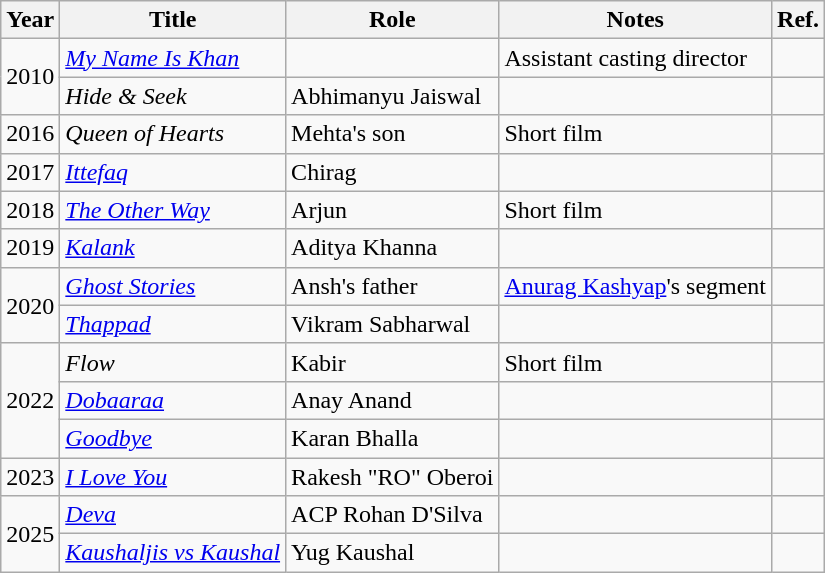<table class="wikitable sortable">
<tr>
<th>Year</th>
<th>Title</th>
<th>Role</th>
<th>Notes</th>
<th>Ref.</th>
</tr>
<tr>
<td rowspan="2">2010</td>
<td><em><a href='#'>My Name Is Khan</a></em></td>
<td></td>
<td>Assistant casting director</td>
<td></td>
</tr>
<tr>
<td><em>Hide & Seek</em></td>
<td>Abhimanyu Jaiswal</td>
<td></td>
<td></td>
</tr>
<tr>
<td>2016</td>
<td><em>Queen of Hearts</em></td>
<td>Mehta's son</td>
<td>Short film</td>
<td></td>
</tr>
<tr>
<td>2017</td>
<td><em><a href='#'>Ittefaq</a></em></td>
<td>Chirag</td>
<td></td>
<td></td>
</tr>
<tr>
<td>2018</td>
<td><em><a href='#'>The Other Way</a></em></td>
<td>Arjun</td>
<td>Short film</td>
<td></td>
</tr>
<tr>
<td>2019</td>
<td><em><a href='#'>Kalank</a></em></td>
<td>Aditya Khanna</td>
<td></td>
<td></td>
</tr>
<tr>
<td rowspan="2">2020</td>
<td><em><a href='#'>Ghost Stories</a></em></td>
<td>Ansh's father</td>
<td><a href='#'>Anurag Kashyap</a>'s segment</td>
<td></td>
</tr>
<tr>
<td><em><a href='#'>Thappad</a></em></td>
<td>Vikram Sabharwal</td>
<td></td>
<td></td>
</tr>
<tr>
<td rowspan="3">2022</td>
<td><em>Flow</em></td>
<td>Kabir</td>
<td>Short film</td>
<td></td>
</tr>
<tr>
<td><em><a href='#'>Dobaaraa</a></em></td>
<td>Anay Anand</td>
<td></td>
<td></td>
</tr>
<tr>
<td><a href='#'><em>Goodbye</em></a></td>
<td>Karan Bhalla</td>
<td></td>
<td></td>
</tr>
<tr>
<td>2023</td>
<td><em><a href='#'>I Love You</a></em></td>
<td>Rakesh "RO" Oberoi</td>
<td></td>
<td></td>
</tr>
<tr>
<td rowspan="2">2025</td>
<td><em><a href='#'>Deva</a></em></td>
<td>ACP Rohan D'Silva</td>
<td></td>
<td></td>
</tr>
<tr>
<td><em><a href='#'>Kaushaljis vs Kaushal</a></em></td>
<td>Yug Kaushal</td>
<td></td>
<td></td>
</tr>
</table>
